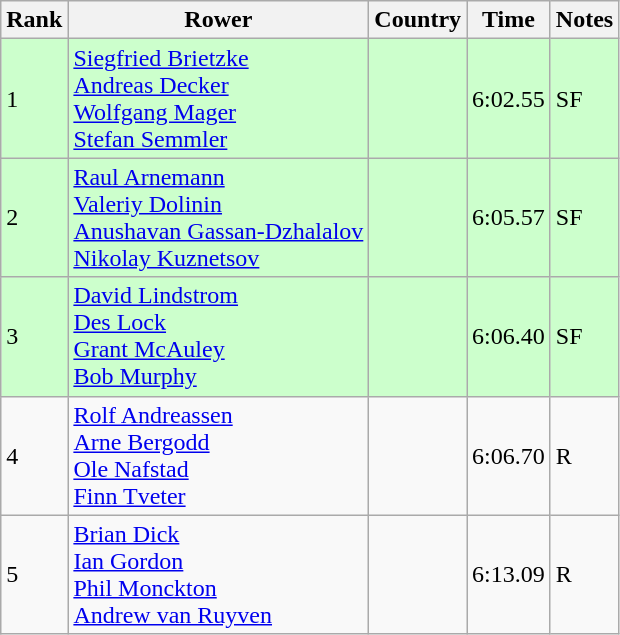<table class="wikitable">
<tr>
<th>Rank</th>
<th>Rower</th>
<th>Country</th>
<th>Time</th>
<th>Notes</th>
</tr>
<tr bgcolor=ccffcc>
<td>1</td>
<td><a href='#'>Siegfried Brietzke</a><br><a href='#'>Andreas Decker</a><br><a href='#'>Wolfgang Mager</a><br> <a href='#'>Stefan Semmler</a></td>
<td></td>
<td>6:02.55</td>
<td>SF</td>
</tr>
<tr bgcolor=ccffcc>
<td>2</td>
<td><a href='#'>Raul Arnemann</a><br> <a href='#'>Valeriy Dolinin</a><br> <a href='#'>Anushavan Gassan-Dzhalalov</a> <br><a href='#'>Nikolay Kuznetsov</a></td>
<td></td>
<td>6:05.57</td>
<td>SF</td>
</tr>
<tr bgcolor=ccffcc>
<td>3</td>
<td><a href='#'>David Lindstrom</a><br><a href='#'>Des Lock</a><br><a href='#'>Grant McAuley</a><br><a href='#'>Bob Murphy</a></td>
<td></td>
<td>6:06.40</td>
<td>SF</td>
</tr>
<tr>
<td>4</td>
<td><a href='#'>Rolf Andreassen</a> <br><a href='#'>Arne Bergodd</a><br> <a href='#'>Ole Nafstad</a><br> <a href='#'>Finn Tveter</a></td>
<td></td>
<td>6:06.70</td>
<td>R</td>
</tr>
<tr>
<td>5</td>
<td><a href='#'>Brian Dick</a><br>  <a href='#'>Ian Gordon</a><br> <a href='#'>Phil Monckton</a><br> <a href='#'>Andrew van Ruyven</a></td>
<td></td>
<td>6:13.09</td>
<td>R</td>
</tr>
</table>
